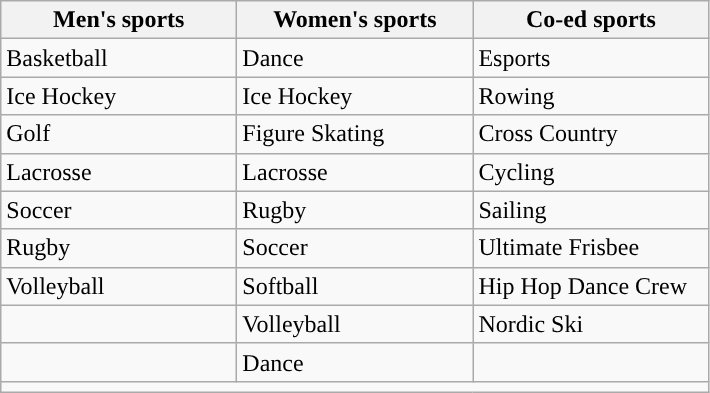<table class="wikitable" style=" ">
<tr>
<th width=150px>Men's sports</th>
<th width=150px>Women's sports</th>
<th width=150px>Co-ed sports</th>
</tr>
<tr>
<td>Basketball</td>
<td>Dance</td>
<td>Esports</td>
</tr>
<tr>
<td>Ice Hockey</td>
<td>Ice Hockey</td>
<td>Rowing</td>
</tr>
<tr>
<td>Golf</td>
<td>Figure Skating</td>
<td>Cross Country</td>
</tr>
<tr>
<td>Lacrosse</td>
<td>Lacrosse</td>
<td>Cycling</td>
</tr>
<tr>
<td>Soccer</td>
<td>Rugby</td>
<td>Sailing</td>
</tr>
<tr>
<td>Rugby</td>
<td>Soccer</td>
<td>Ultimate Frisbee</td>
</tr>
<tr>
<td>Volleyball</td>
<td>Softball</td>
<td>Hip Hop Dance Crew</td>
</tr>
<tr>
<td></td>
<td>Volleyball</td>
<td>Nordic Ski</td>
</tr>
<tr>
<td></td>
<td>Dance</td>
<td></td>
</tr>
<tr>
<td colspan="3"></td>
</tr>
</table>
